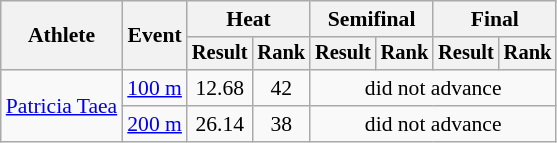<table class="wikitable" style="font-size:90%">
<tr>
<th rowspan=2>Athlete</th>
<th rowspan=2>Event</th>
<th colspan=2>Heat</th>
<th colspan=2>Semifinal</th>
<th colspan=2>Final</th>
</tr>
<tr style="font-size:95%">
<th>Result</th>
<th>Rank</th>
<th>Result</th>
<th>Rank</th>
<th>Result</th>
<th>Rank</th>
</tr>
<tr align=center>
<td align=left rowspan=2><a href='#'>Patricia Taea</a></td>
<td align=left><a href='#'>100 m</a></td>
<td>12.68</td>
<td>42</td>
<td colspan=4>did not advance</td>
</tr>
<tr align=center>
<td align=left><a href='#'>200 m</a></td>
<td>26.14</td>
<td>38</td>
<td colspan=4>did not advance</td>
</tr>
</table>
